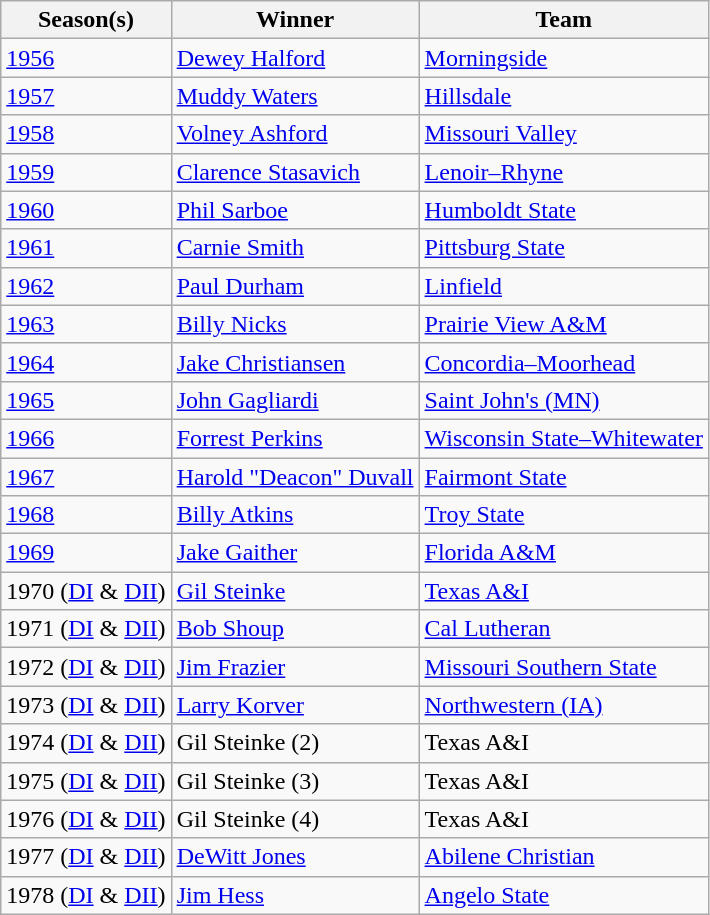<table class="wikitable">
<tr>
<th>Season(s)</th>
<th>Winner</th>
<th>Team</th>
</tr>
<tr>
<td><a href='#'>1956</a></td>
<td><a href='#'>Dewey Halford</a></td>
<td><a href='#'>Morningside</a></td>
</tr>
<tr>
<td><a href='#'>1957</a></td>
<td><a href='#'>Muddy Waters</a></td>
<td><a href='#'>Hillsdale</a></td>
</tr>
<tr>
<td><a href='#'>1958</a></td>
<td><a href='#'>Volney Ashford</a></td>
<td><a href='#'>Missouri Valley</a></td>
</tr>
<tr>
<td><a href='#'>1959</a></td>
<td><a href='#'>Clarence Stasavich</a></td>
<td><a href='#'>Lenoir–Rhyne</a></td>
</tr>
<tr>
<td><a href='#'>1960</a></td>
<td><a href='#'>Phil Sarboe</a></td>
<td><a href='#'>Humboldt State</a></td>
</tr>
<tr>
<td><a href='#'>1961</a></td>
<td><a href='#'>Carnie Smith</a></td>
<td><a href='#'>Pittsburg State</a></td>
</tr>
<tr>
<td><a href='#'>1962</a></td>
<td><a href='#'>Paul Durham</a></td>
<td><a href='#'>Linfield</a></td>
</tr>
<tr>
<td><a href='#'>1963</a></td>
<td><a href='#'>Billy Nicks</a></td>
<td><a href='#'>Prairie View A&M</a></td>
</tr>
<tr>
<td><a href='#'>1964</a></td>
<td><a href='#'>Jake Christiansen</a></td>
<td><a href='#'>Concordia–Moorhead</a></td>
</tr>
<tr>
<td><a href='#'>1965</a></td>
<td><a href='#'>John Gagliardi</a></td>
<td><a href='#'>Saint John's (MN)</a></td>
</tr>
<tr>
<td><a href='#'>1966</a></td>
<td><a href='#'>Forrest Perkins</a></td>
<td><a href='#'>Wisconsin State–Whitewater</a></td>
</tr>
<tr>
<td><a href='#'>1967</a></td>
<td><a href='#'>Harold "Deacon" Duvall</a></td>
<td><a href='#'>Fairmont State</a></td>
</tr>
<tr>
<td><a href='#'>1968</a></td>
<td><a href='#'>Billy Atkins</a></td>
<td><a href='#'>Troy State</a></td>
</tr>
<tr>
<td><a href='#'>1969</a></td>
<td><a href='#'>Jake Gaither</a></td>
<td><a href='#'>Florida A&M</a></td>
</tr>
<tr>
<td>1970 (<a href='#'>DI</a> & <a href='#'>DII</a>)</td>
<td><a href='#'>Gil Steinke</a></td>
<td><a href='#'>Texas A&I</a></td>
</tr>
<tr>
<td>1971 (<a href='#'>DI</a> & <a href='#'>DII</a>)</td>
<td><a href='#'>Bob Shoup</a></td>
<td><a href='#'>Cal Lutheran</a></td>
</tr>
<tr>
<td>1972 (<a href='#'>DI</a> & <a href='#'>DII</a>)</td>
<td><a href='#'>Jim Frazier</a></td>
<td><a href='#'>Missouri Southern State</a></td>
</tr>
<tr>
<td>1973 (<a href='#'>DI</a> & <a href='#'>DII</a>)</td>
<td><a href='#'>Larry Korver</a></td>
<td><a href='#'>Northwestern (IA)</a></td>
</tr>
<tr>
<td>1974 (<a href='#'>DI</a> & <a href='#'>DII</a>)</td>
<td>Gil Steinke (2)</td>
<td>Texas A&I</td>
</tr>
<tr>
<td>1975 (<a href='#'>DI</a> & <a href='#'>DII</a>)</td>
<td>Gil Steinke (3)</td>
<td>Texas A&I</td>
</tr>
<tr>
<td>1976 (<a href='#'>DI</a> & <a href='#'>DII</a>)</td>
<td>Gil Steinke (4)</td>
<td>Texas A&I</td>
</tr>
<tr>
<td>1977 (<a href='#'>DI</a> & <a href='#'>DII</a>)</td>
<td><a href='#'>DeWitt Jones</a></td>
<td><a href='#'>Abilene Christian</a></td>
</tr>
<tr>
<td>1978 (<a href='#'>DI</a> & <a href='#'>DII</a>)</td>
<td><a href='#'>Jim Hess</a></td>
<td><a href='#'>Angelo State</a></td>
</tr>
</table>
